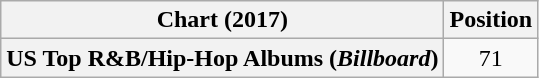<table class="wikitable plainrowheaders" style="text-align:center">
<tr>
<th scope="col">Chart (2017)</th>
<th scope="col">Position</th>
</tr>
<tr>
<th scope="row">US Top R&B/Hip-Hop Albums (<em>Billboard</em>)</th>
<td>71</td>
</tr>
</table>
